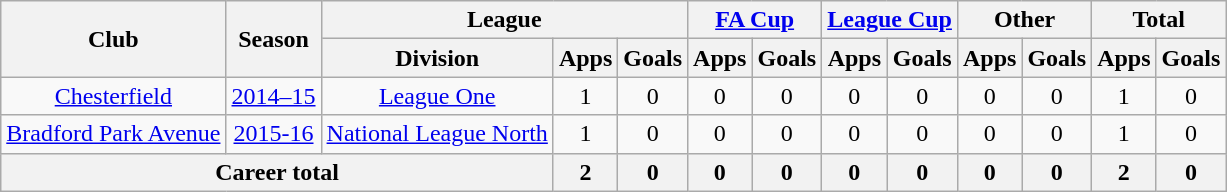<table class="wikitable" style="text-align: center;">
<tr>
<th rowspan="2">Club</th>
<th rowspan="2">Season</th>
<th colspan="3">League</th>
<th colspan="2"><a href='#'>FA Cup</a></th>
<th colspan="2"><a href='#'>League Cup</a></th>
<th colspan="2">Other</th>
<th colspan="2">Total</th>
</tr>
<tr>
<th>Division</th>
<th>Apps</th>
<th>Goals</th>
<th>Apps</th>
<th>Goals</th>
<th>Apps</th>
<th>Goals</th>
<th>Apps</th>
<th>Goals</th>
<th>Apps</th>
<th>Goals</th>
</tr>
<tr>
<td rowspan="1"><a href='#'>Chesterfield</a></td>
<td><a href='#'>2014–15</a></td>
<td><a href='#'>League One</a></td>
<td>1</td>
<td>0</td>
<td>0</td>
<td>0</td>
<td>0</td>
<td>0</td>
<td>0</td>
<td>0</td>
<td>1</td>
<td>0</td>
</tr>
<tr>
<td rowspan="1"><a href='#'>Bradford Park Avenue</a></td>
<td><a href='#'>2015-16</a></td>
<td><a href='#'>National League North</a></td>
<td>1</td>
<td>0</td>
<td>0</td>
<td>0</td>
<td>0</td>
<td>0</td>
<td>0</td>
<td>0</td>
<td>1</td>
<td>0</td>
</tr>
<tr>
<th colspan="3">Career total</th>
<th>2</th>
<th>0</th>
<th>0</th>
<th>0</th>
<th>0</th>
<th>0</th>
<th>0</th>
<th>0</th>
<th>2</th>
<th>0</th>
</tr>
</table>
